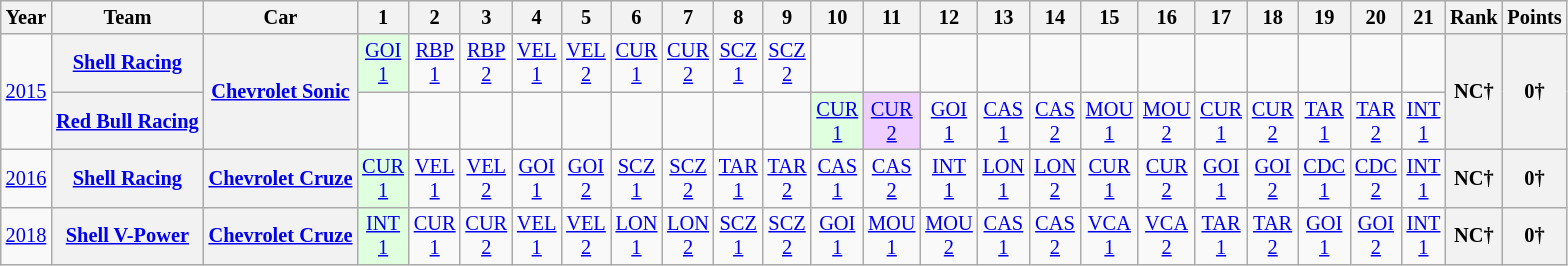<table class="wikitable" style="text-align:center; font-size:85%">
<tr>
<th>Year</th>
<th>Team</th>
<th>Car</th>
<th>1</th>
<th>2</th>
<th>3</th>
<th>4</th>
<th>5</th>
<th>6</th>
<th>7</th>
<th>8</th>
<th>9</th>
<th>10</th>
<th>11</th>
<th>12</th>
<th>13</th>
<th>14</th>
<th>15</th>
<th>16</th>
<th>17</th>
<th>18</th>
<th>19</th>
<th>20</th>
<th>21</th>
<th>Rank</th>
<th>Points</th>
</tr>
<tr>
<td rowspan=2><a href='#'>2015</a></td>
<th><a href='#'>Shell Racing</a></th>
<th rowspan=2><a href='#'>Chevrolet Sonic</a></th>
<td style="background:#DFFFDF;"><a href='#'>GOI<br>1</a><br></td>
<td><a href='#'>RBP<br>1</a></td>
<td><a href='#'>RBP<br>2</a></td>
<td><a href='#'>VEL<br>1</a></td>
<td><a href='#'>VEL<br>2</a></td>
<td><a href='#'>CUR<br>1</a></td>
<td><a href='#'>CUR<br>2</a></td>
<td><a href='#'>SCZ<br>1</a></td>
<td><a href='#'>SCZ<br>2</a></td>
<td></td>
<td></td>
<td></td>
<td></td>
<td></td>
<td></td>
<td></td>
<td></td>
<td></td>
<td></td>
<td></td>
<td></td>
<th rowspan=2>NC†</th>
<th rowspan=2>0†</th>
</tr>
<tr>
<th><a href='#'>Red Bull Racing</a></th>
<td></td>
<td></td>
<td></td>
<td></td>
<td></td>
<td></td>
<td></td>
<td></td>
<td></td>
<td style="background:#DFFFDF;"><a href='#'>CUR<br>1</a><br></td>
<td style="background:#EFCFFF;"><a href='#'>CUR<br>2</a><br></td>
<td><a href='#'>GOI<br>1</a></td>
<td><a href='#'>CAS<br>1</a></td>
<td><a href='#'>CAS<br>2</a></td>
<td><a href='#'>MOU<br>1</a></td>
<td><a href='#'>MOU<br>2</a></td>
<td><a href='#'>CUR<br>1</a></td>
<td><a href='#'>CUR<br>2</a></td>
<td><a href='#'>TAR<br>1</a></td>
<td><a href='#'>TAR<br>2</a></td>
<td><a href='#'>INT<br>1</a></td>
</tr>
<tr>
<td><a href='#'>2016</a></td>
<th><a href='#'>Shell Racing</a></th>
<th><a href='#'>Chevrolet Cruze</a></th>
<td style="background:#DFFFDF;"><a href='#'>CUR<br>1</a><br></td>
<td><a href='#'>VEL<br>1</a></td>
<td><a href='#'>VEL<br>2</a></td>
<td><a href='#'>GOI<br>1</a></td>
<td><a href='#'>GOI<br>2</a></td>
<td><a href='#'>SCZ<br>1</a></td>
<td><a href='#'>SCZ<br>2</a></td>
<td><a href='#'>TAR<br>1</a></td>
<td><a href='#'>TAR<br>2</a></td>
<td><a href='#'>CAS<br>1</a></td>
<td><a href='#'>CAS<br>2</a></td>
<td><a href='#'>INT<br>1</a></td>
<td><a href='#'>LON<br>1</a></td>
<td><a href='#'>LON<br>2</a></td>
<td><a href='#'>CUR<br>1</a></td>
<td><a href='#'>CUR<br>2</a></td>
<td><a href='#'>GOI<br>1</a></td>
<td><a href='#'>GOI<br>2</a></td>
<td><a href='#'>CDC<br>1</a></td>
<td><a href='#'>CDC<br>2</a></td>
<td><a href='#'>INT<br>1</a></td>
<th>NC†</th>
<th>0†</th>
</tr>
<tr>
<td><a href='#'>2018</a></td>
<th><a href='#'>Shell V-Power</a></th>
<th><a href='#'>Chevrolet Cruze</a></th>
<td style="background:#DFFFDF;"><a href='#'>INT<br>1</a><br></td>
<td><a href='#'>CUR<br>1</a></td>
<td><a href='#'>CUR<br>2</a></td>
<td><a href='#'>VEL<br>1</a></td>
<td><a href='#'>VEL<br>2</a></td>
<td><a href='#'>LON<br>1</a></td>
<td><a href='#'>LON<br>2</a></td>
<td><a href='#'>SCZ<br>1</a></td>
<td><a href='#'>SCZ<br>2</a></td>
<td><a href='#'>GOI<br>1</a></td>
<td><a href='#'>MOU<br>1</a></td>
<td><a href='#'>MOU<br>2</a></td>
<td><a href='#'>CAS<br>1</a></td>
<td><a href='#'>CAS<br>2</a></td>
<td><a href='#'>VCA<br>1</a></td>
<td><a href='#'>VCA<br>2</a></td>
<td><a href='#'>TAR<br>1</a></td>
<td><a href='#'>TAR<br>2</a></td>
<td><a href='#'>GOI<br>1</a></td>
<td><a href='#'>GOI<br>2</a></td>
<td><a href='#'>INT<br>1</a></td>
<th>NC†</th>
<th>0†</th>
</tr>
</table>
